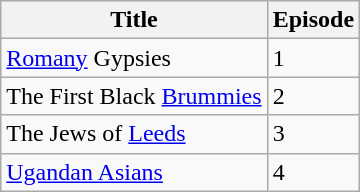<table class="wikitable">
<tr>
<th>Title</th>
<th>Episode</th>
</tr>
<tr>
<td><a href='#'>Romany</a> Gypsies</td>
<td>1</td>
</tr>
<tr>
<td>The First Black <a href='#'>Brummies</a></td>
<td>2</td>
</tr>
<tr>
<td>The Jews of <a href='#'>Leeds</a></td>
<td>3</td>
</tr>
<tr>
<td><a href='#'>Ugandan Asians</a></td>
<td>4</td>
</tr>
</table>
